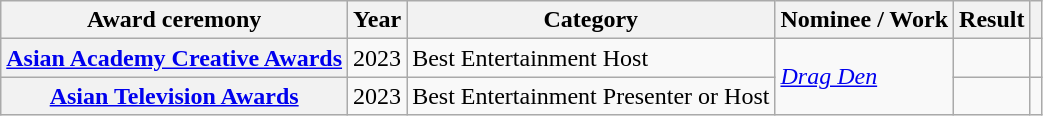<table class="wikitable plainrowheaders sortable">
<tr>
<th scope="col">Award ceremony</th>
<th scope="col">Year</th>
<th scope="col">Category</th>
<th scope="col">Nominee / Work</th>
<th scope="col">Result</th>
<th scope="col" class="unsortable"></th>
</tr>
<tr>
<th scope="row"><a href='#'>Asian Academy Creative Awards</a></th>
<td>2023</td>
<td>Best Entertainment Host</td>
<td rowspan="2"><em><a href='#'>Drag Den</a></em></td>
<td></td>
<td style="text-align:center;"></td>
</tr>
<tr>
<th scope="row"><a href='#'>Asian Television Awards</a></th>
<td>2023</td>
<td>Best Entertainment Presenter or Host</td>
<td></td>
<td align="center"></td>
</tr>
</table>
